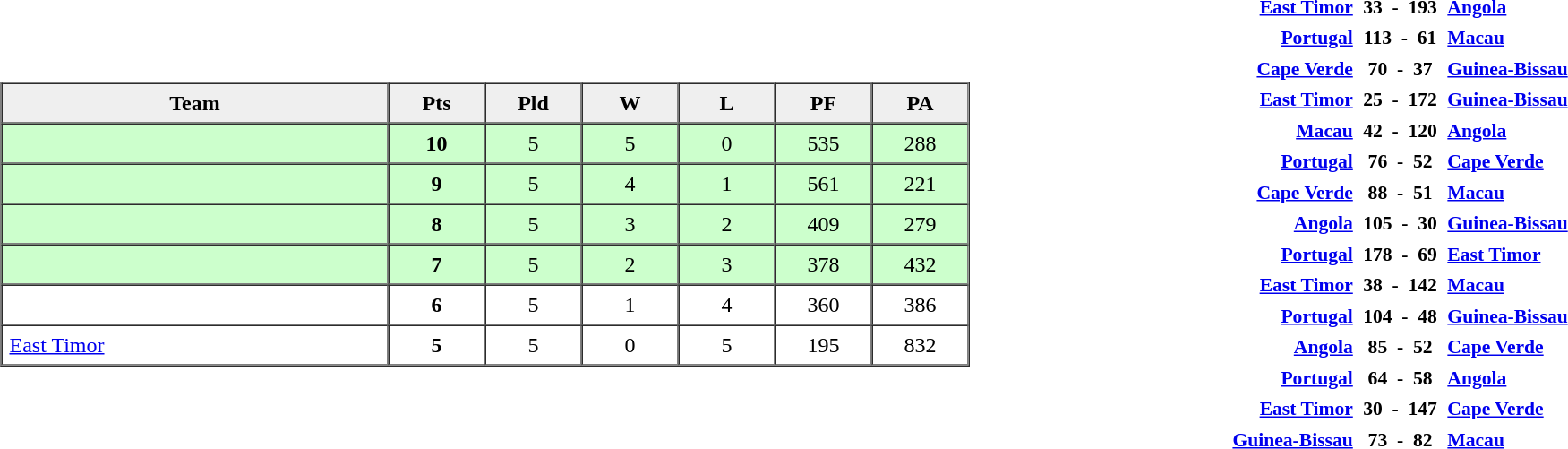<table cellpadding="0" cellspacing="0" width="100%">
<tr ---->
<td width="60%"><br><table border="1" cellspacing="0" cellpadding="5">
<tr ---- align="center">
<th bgcolor="#efefef" width="20%">Team</th>
<th bgcolor="#efefef" width="5%">Pts</th>
<th bgcolor="#efefef" width="5%">Pld</th>
<th bgcolor="#efefef" width="5%">W</th>
<th bgcolor="#efefef" width="5%">L</th>
<th bgcolor="#efefef" width="5%">PF</th>
<th bgcolor="#efefef" width="5%">PA</th>
</tr>
<tr ---- align="center" bgcolor="ccffcc">
<td align="left"></td>
<td><strong>10</strong></td>
<td>5</td>
<td>5</td>
<td>0</td>
<td>535</td>
<td>288</td>
</tr>
<tr ---- align="center" bgcolor="ccffcc">
<td align="left"></td>
<td><strong>9</strong></td>
<td>5</td>
<td>4</td>
<td>1</td>
<td>561</td>
<td>221</td>
</tr>
<tr ---- align="center" bgcolor="ccffcc">
<td align="left"></td>
<td><strong>8</strong></td>
<td>5</td>
<td>3</td>
<td>2</td>
<td>409</td>
<td>279</td>
</tr>
<tr ---- align="center" bgcolor="ccffcc">
<td align="left"></td>
<td><strong>7</strong></td>
<td>5</td>
<td>2</td>
<td>3</td>
<td>378</td>
<td>432</td>
</tr>
<tr ---- align="center">
<td align="left"></td>
<td><strong>6</strong></td>
<td>5</td>
<td>1</td>
<td>4</td>
<td>360</td>
<td>386</td>
</tr>
<tr ---- align="center">
<td align="left"> <a href='#'>East Timor</a></td>
<td><strong>5</strong></td>
<td>5</td>
<td>0</td>
<td>5</td>
<td>195</td>
<td>832</td>
</tr>
</table>
</td>
<td width="50%"><br><table cellpadding="2" style="font-size:90%" align="center">
<tr>
<td width="50%" align="right"><strong><a href='#'>East Timor</a></strong></td>
<td width="20%" align="center"><strong>33  -  193</strong></td>
<td><strong><a href='#'>Angola</a></strong></td>
</tr>
<tr ---->
<td width="50%" align="right"><strong><a href='#'>Portugal</a></strong></td>
<td align="center"><strong>113  -  61</strong></td>
<td><strong><a href='#'>Macau</a></strong></td>
</tr>
<tr ---->
<td width="50%" align="right"><strong><a href='#'>Cape Verde</a></strong></td>
<td align="center"><strong>70  -  37</strong></td>
<td><strong><a href='#'>Guinea-Bissau</a></strong></td>
</tr>
<tr ---->
<td width="50%" align="right"><strong><a href='#'>East Timor</a></strong></td>
<td align="center"><strong>25  -  172</strong></td>
<td><strong><a href='#'>Guinea-Bissau</a></strong></td>
</tr>
<tr ---->
<td width="50%" align="right"><strong><a href='#'>Macau</a></strong></td>
<td align="center"><strong>42  -  120</strong></td>
<td><strong><a href='#'>Angola</a></strong></td>
</tr>
<tr ---->
<td width="40%" align="right"><strong><a href='#'>Portugal</a></strong></td>
<td align="center"><strong>76  -  52 </strong></td>
<td><strong><a href='#'>Cape Verde</a></strong></td>
</tr>
<tr ---->
<td width="40%" align="right"><strong><a href='#'>Cape Verde</a></strong></td>
<td align="center"><strong>88  -  51</strong></td>
<td><strong><a href='#'>Macau</a></strong></td>
</tr>
<tr ---->
<td width="40%" align="right"><strong><a href='#'>Angola</a></strong></td>
<td align="center"><strong>105  -  30</strong></td>
<td><strong><a href='#'>Guinea-Bissau</a></strong></td>
</tr>
<tr ---->
<td width="40%" align="right"><strong><a href='#'>Portugal</a></strong></td>
<td align="center"><strong>178  -  69</strong></td>
<td><strong><a href='#'>East Timor</a></strong></td>
</tr>
<tr ---->
<td width="40%" align="right"><strong><a href='#'>East Timor</a></strong></td>
<td align="center"><strong>38  -  142</strong></td>
<td><strong><a href='#'>Macau</a></strong></td>
</tr>
<tr ---->
<td width="40%" align="right"><strong><a href='#'>Portugal</a></strong></td>
<td align="center"><strong>104  -  48</strong></td>
<td><strong><a href='#'>Guinea-Bissau</a></strong></td>
</tr>
<tr ---->
<td width="40%" align="right"><strong><a href='#'>Angola</a></strong></td>
<td align="center"><strong>85  -  52</strong></td>
<td><strong><a href='#'>Cape Verde</a></strong></td>
</tr>
<tr ---->
<td width="40%" align="right"><strong><a href='#'>Portugal</a></strong></td>
<td align="center"><strong>64  -  58</strong></td>
<td><strong><a href='#'>Angola</a></strong></td>
</tr>
<tr ---->
<td width="40%" align="right"><strong><a href='#'>East Timor</a></strong></td>
<td align="center"><strong>30  -  147</strong></td>
<td><strong><a href='#'>Cape Verde</a></strong></td>
</tr>
<tr ---->
<td width="40%" align="right"><strong><a href='#'>Guinea-Bissau</a></strong></td>
<td align="center"><strong>73  -  82</strong></td>
<td><strong><a href='#'>Macau</a></strong></td>
</tr>
</table>
</td>
</tr>
</table>
